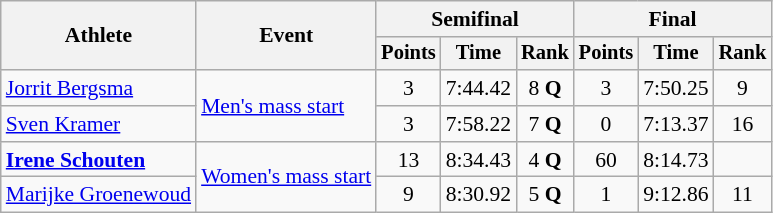<table class="wikitable" style="font-size:90%">
<tr>
<th rowspan="2">Athlete</th>
<th rowspan="2">Event</th>
<th colspan="3">Semifinal</th>
<th colspan="3">Final</th>
</tr>
<tr style="font-size:95%">
<th>Points</th>
<th>Time</th>
<th>Rank</th>
<th>Points</th>
<th>Time</th>
<th>Rank</th>
</tr>
<tr align=center>
<td align=left><a href='#'>Jorrit Bergsma</a></td>
<td align=left rowspan=2><a href='#'>Men's mass start</a></td>
<td>3</td>
<td>7:44.42</td>
<td>8 <strong>Q</strong></td>
<td>3</td>
<td>7:50.25</td>
<td>9</td>
</tr>
<tr align=center>
<td align=left><a href='#'>Sven Kramer</a></td>
<td>3</td>
<td>7:58.22</td>
<td>7  <strong>Q</strong></td>
<td>0</td>
<td>7:13.37</td>
<td>16</td>
</tr>
<tr align=center>
<td align=left><strong><a href='#'>Irene Schouten</a></strong></td>
<td align=left rowspan=2><a href='#'>Women's mass start</a></td>
<td>13</td>
<td>8:34.43</td>
<td>4  <strong>Q</strong></td>
<td>60</td>
<td>8:14.73</td>
<td></td>
</tr>
<tr align=center>
<td align=left><a href='#'>Marijke Groenewoud</a></td>
<td>9</td>
<td>8:30.92</td>
<td>5  <strong>Q</strong></td>
<td>1</td>
<td>9:12.86</td>
<td>11</td>
</tr>
</table>
